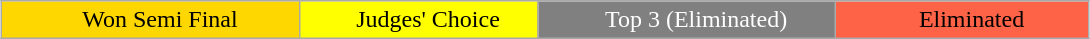<table class="wikitable" style="margin:1em auto; text-align:center;">
<tr>
<td style="background:gold; padding-left: 1em;" width="20%">Won Semi Final</td>
<td style="background:yellow; padding-left: 1em;" width="16%">Judges' Choice</td>
<td style="background:grey; color:white; padding-left: 1em;" width="20%">Top 3 (Eliminated)</td>
<td style="background:tomato; padding-left: 1em;" width="17%">Eliminated</td>
</tr>
</table>
